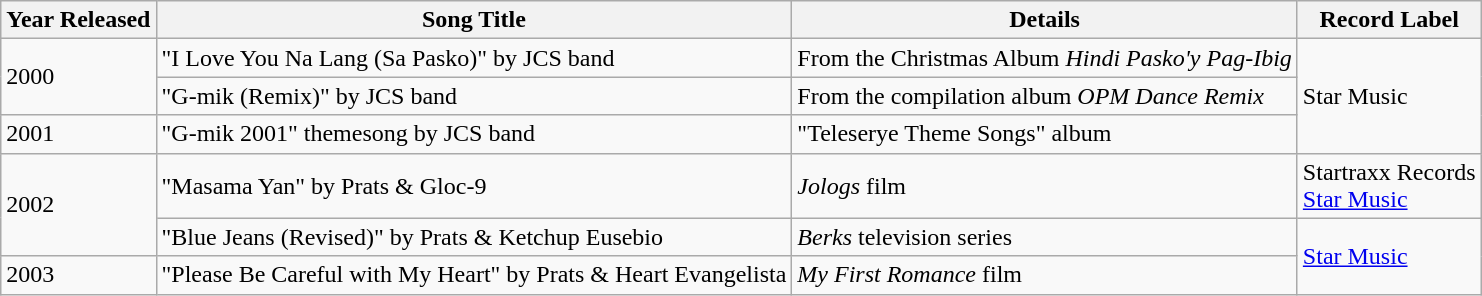<table class="wikitable">
<tr>
<th>Year Released</th>
<th>Song Title</th>
<th>Details</th>
<th>Record Label</th>
</tr>
<tr>
<td rowspan="2">2000</td>
<td>"I Love You Na Lang (Sa Pasko)" by JCS band</td>
<td>From the Christmas Album <em>Hindi Pasko'y Pag-Ibig</em></td>
<td rowspan=3>Star Music</td>
</tr>
<tr>
<td>"G-mik (Remix)" by JCS band</td>
<td>From the compilation album <em>OPM Dance Remix</em></td>
</tr>
<tr>
<td>2001</td>
<td>"G-mik 2001" themesong by JCS band</td>
<td>"Teleserye Theme Songs" album</td>
</tr>
<tr>
<td rowspan=2>2002</td>
<td>"Masama Yan" by Prats & Gloc-9</td>
<td><em>Jologs</em> film</td>
<td>Startraxx Records<br><a href='#'>Star Music</a></td>
</tr>
<tr>
<td>"Blue Jeans (Revised)" by Prats & Ketchup Eusebio</td>
<td><em>Berks</em> television series</td>
<td rowspan="2"><a href='#'>Star Music</a></td>
</tr>
<tr>
<td>2003</td>
<td>"Please Be Careful with My Heart" by Prats & Heart Evangelista</td>
<td><em>My First Romance</em> film</td>
</tr>
</table>
